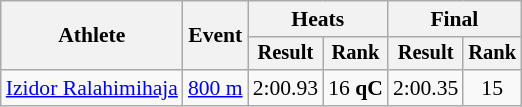<table class="wikitable" style="font-size:90%">
<tr>
<th rowspan=2>Athlete</th>
<th rowspan=2>Event</th>
<th colspan=2>Heats</th>
<th colspan=2>Final</th>
</tr>
<tr style="font-size:95%">
<th>Result</th>
<th>Rank</th>
<th>Result</th>
<th>Rank</th>
</tr>
<tr align=center>
<td align=left><a href='#'>Izidor Ralahimihaja</a></td>
<td align=left><a href='#'>800 m</a></td>
<td>2:00.93</td>
<td>16 <strong>qC</strong></td>
<td>2:00.35</td>
<td>15</td>
</tr>
</table>
